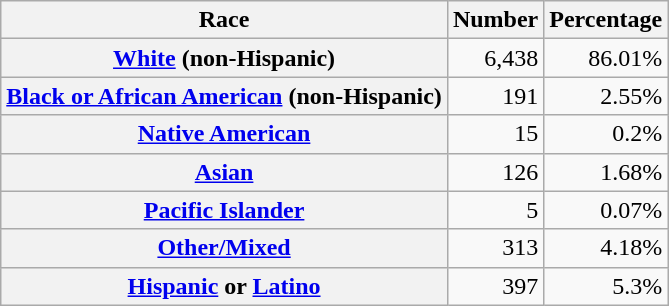<table class="wikitable" style="text-align:right">
<tr>
<th scope="col">Race</th>
<th scope="col">Number</th>
<th scope="col">Percentage</th>
</tr>
<tr>
<th scope="row"><a href='#'>White</a> (non-Hispanic)</th>
<td>6,438</td>
<td>86.01%</td>
</tr>
<tr>
<th scope="row"><a href='#'>Black or African American</a> (non-Hispanic)</th>
<td>191</td>
<td>2.55%</td>
</tr>
<tr>
<th scope="row"><a href='#'>Native American</a></th>
<td>15</td>
<td>0.2%</td>
</tr>
<tr>
<th scope="row"><a href='#'>Asian</a></th>
<td>126</td>
<td>1.68%</td>
</tr>
<tr>
<th scope="row"><a href='#'>Pacific Islander</a></th>
<td>5</td>
<td>0.07%</td>
</tr>
<tr>
<th scope="row"><a href='#'>Other/Mixed</a></th>
<td>313</td>
<td>4.18%</td>
</tr>
<tr>
<th scope="row"><a href='#'>Hispanic</a> or <a href='#'>Latino</a></th>
<td>397</td>
<td>5.3%</td>
</tr>
</table>
